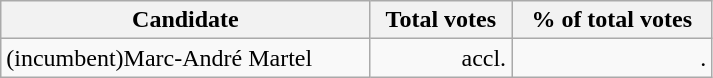<table class="wikitable" width="475">
<tr>
<th align="left">Candidate</th>
<th align="right">Total votes</th>
<th align="right">% of total votes</th>
</tr>
<tr>
<td align="left">(incumbent)Marc-André Martel</td>
<td align="right">accl.</td>
<td align="right">.</td>
</tr>
</table>
